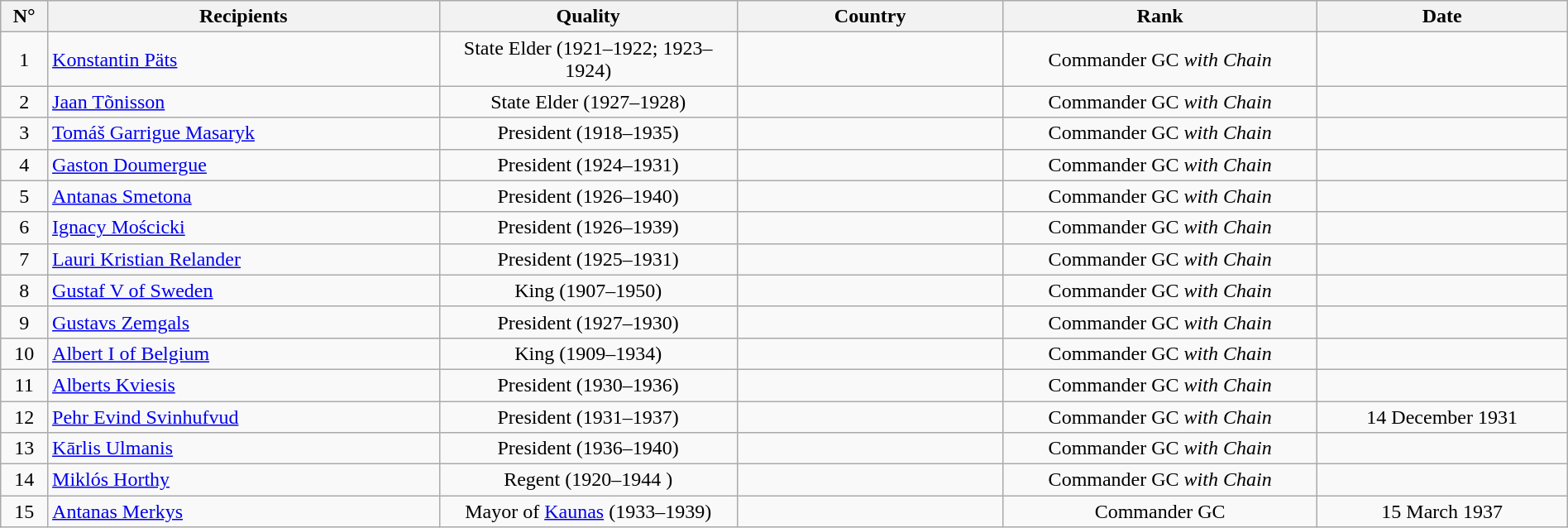<table style="margin: auto;" class="wikitable sortable" width=100%>
<tr>
<th width=3%>N°</th>
<th width=25%>Recipients</th>
<th width=19%>Quality</th>
<th width=17%>Country</th>
<th ! width=20%>Rank</th>
<th width=16%>Date</th>
</tr>
<tr>
<td align=center>1</td>
<td><a href='#'>Konstantin Päts</a></td>
<td align=center>State Elder (1921–1922; 1923–1924)</td>
<td align=left>  </td>
<td align=center>Commander GC <em>with Chain</em></td>
<td align=center></td>
</tr>
<tr>
<td align=center>2</td>
<td><a href='#'>Jaan Tõnisson</a></td>
<td align=center>State Elder (1927–1928)</td>
<td align=left>  </td>
<td align=center>Commander GC <em>with Chain</em></td>
<td align=center></td>
</tr>
<tr>
<td align=center>3</td>
<td><a href='#'>Tomáš Garrigue Masaryk</a></td>
<td align=center>President (1918–1935)</td>
<td align=left>  </td>
<td align=center>Commander GC <em>with Chain</em></td>
<td align=center></td>
</tr>
<tr>
<td align=center>4</td>
<td><a href='#'>Gaston Doumergue</a></td>
<td align=center>President (1924–1931)</td>
<td align=left>  </td>
<td align=center>Commander GC <em>with Chain</em></td>
<td align=center></td>
</tr>
<tr>
<td align=center>5</td>
<td><a href='#'>Antanas Smetona</a></td>
<td align=center>President (1926–1940)</td>
<td align=left>  </td>
<td align=center>Commander GC <em>with Chain</em></td>
<td align=center></td>
</tr>
<tr>
<td align=center>6</td>
<td><a href='#'>Ignacy Mościcki</a></td>
<td align=center>President (1926–1939)</td>
<td align=left>  </td>
<td align=center>Commander GC <em>with Chain</em></td>
<td align=center></td>
</tr>
<tr>
<td align=center>7</td>
<td><a href='#'>Lauri Kristian Relander</a></td>
<td align=center>President (1925–1931)</td>
<td align=left>  </td>
<td align=center>Commander GC <em>with Chain</em></td>
<td align=center></td>
</tr>
<tr>
<td align=center>8</td>
<td><a href='#'>Gustaf V of Sweden</a></td>
<td align=center>King (1907–1950)</td>
<td align=left>  </td>
<td align=center>Commander GC <em>with Chain</em></td>
<td align=center></td>
</tr>
<tr>
<td align=center>9</td>
<td><a href='#'>Gustavs Zemgals</a></td>
<td align=center>President (1927–1930)</td>
<td align=left>  </td>
<td align=center>Commander GC <em>with Chain</em></td>
<td align=center></td>
</tr>
<tr>
<td align=center>10</td>
<td><a href='#'>Albert I of Belgium</a></td>
<td align=center>King (1909–1934)</td>
<td align=left>  </td>
<td align=center>Commander GC <em>with Chain</em></td>
<td align=center></td>
</tr>
<tr>
<td align=center>11</td>
<td><a href='#'>Alberts Kviesis</a></td>
<td align=center>President (1930–1936)</td>
<td align=left>  </td>
<td align=center>Commander GC <em>with Chain</em></td>
<td align=center></td>
</tr>
<tr>
<td align=center>12</td>
<td><a href='#'>Pehr Evind Svinhufvud</a></td>
<td align=center>President (1931–1937)</td>
<td align=left>  </td>
<td align=center>Commander GC <em>with Chain</em></td>
<td align=center>14 December 1931</td>
</tr>
<tr>
<td align=center>13</td>
<td><a href='#'>Kārlis Ulmanis</a></td>
<td align=center>President (1936–1940)</td>
<td align=left>  </td>
<td align=center>Commander GC <em>with Chain</em></td>
<td align=center></td>
</tr>
<tr>
<td align=center>14</td>
<td><a href='#'>Miklós Horthy</a></td>
<td align=center>Regent (1920–1944 )</td>
<td align=left>  </td>
<td align=center>Commander GC <em>with Chain</em></td>
<td align=center></td>
</tr>
<tr>
<td align=center>15</td>
<td><a href='#'>Antanas Merkys</a></td>
<td align=center>Mayor of <a href='#'>Kaunas</a> (1933–1939)</td>
<td align=left>  </td>
<td align=center>Commander GC</td>
<td align=center>15 March 1937</td>
</tr>
</table>
